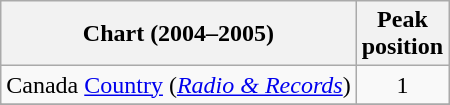<table class="wikitable sortable">
<tr>
<th align="left">Chart (2004–2005)</th>
<th align="center">Peak<br>position</th>
</tr>
<tr>
<td align="left">Canada <a href='#'>Country</a> (<em><a href='#'>Radio & Records</a></em>)</td>
<td align="center">1</td>
</tr>
<tr>
</tr>
<tr>
</tr>
</table>
